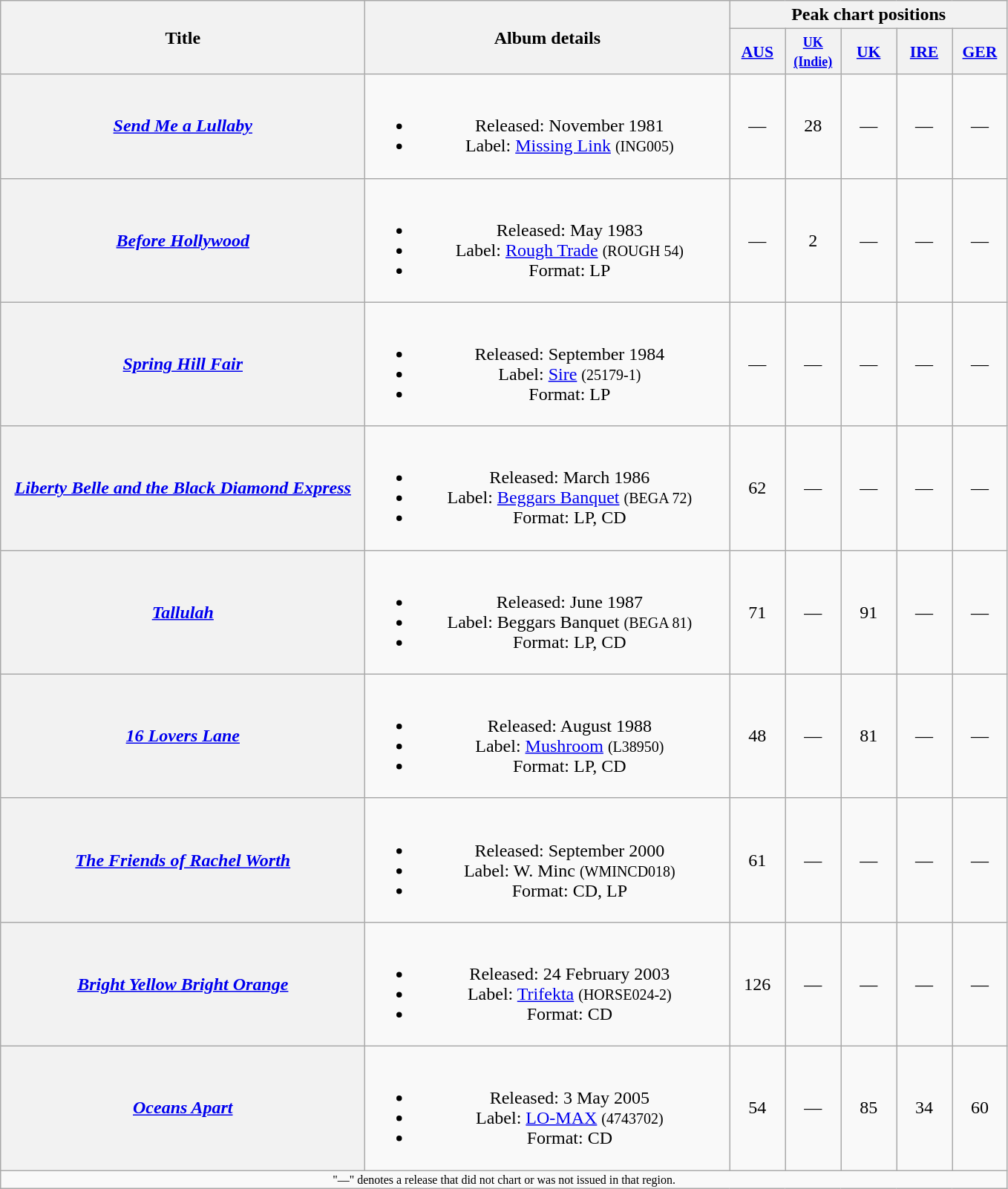<table class="wikitable plainrowheaders" style="text-align:center;" border="1">
<tr>
<th scope="col" rowspan="2" scope="col" style="width:20em;">Title</th>
<th scope="col" rowspan="2" style="width:20em;">Album details</th>
<th colspan="5">Peak chart positions</th>
</tr>
<tr>
<th scope="col" style="width:3em;font-size:90%;"><a href='#'>AUS</a></th>
<th scope="col" style="width:3em;font-size:90%;"><a href='#'><small>UK (Indie)</small></a></th>
<th scope="col" style="width:3em;font-size:90%;"><a href='#'>UK</a></th>
<th scope="col" style="width:3em;font-size:90%;"><a href='#'>IRE</a></th>
<th scope="col" style="width:3em;font-size:90%;"><a href='#'>GER</a></th>
</tr>
<tr>
<th scope="row"><em><a href='#'>Send Me a Lullaby</a></em></th>
<td><br><ul><li>Released: November 1981</li><li>Label: <a href='#'>Missing Link</a> <small>(ING005)</small></li></ul></td>
<td>—</td>
<td>28</td>
<td>—</td>
<td>—</td>
<td>—</td>
</tr>
<tr>
<th scope="row"><em><a href='#'>Before Hollywood</a></em></th>
<td><br><ul><li>Released: May 1983</li><li>Label: <a href='#'>Rough Trade</a> <small>(ROUGH 54)</small></li><li>Format: LP</li></ul></td>
<td>—</td>
<td>2</td>
<td>—</td>
<td>—</td>
<td>—</td>
</tr>
<tr>
<th scope="row"><em><a href='#'>Spring Hill Fair</a></em></th>
<td><br><ul><li>Released: September 1984</li><li>Label: <a href='#'>Sire</a> <small>(25179-1)</small></li><li>Format: LP</li></ul></td>
<td>—</td>
<td>—</td>
<td>—</td>
<td>—</td>
<td>—</td>
</tr>
<tr>
<th scope="row"><em><a href='#'>Liberty Belle and the Black Diamond Express</a></em></th>
<td><br><ul><li>Released: March 1986</li><li>Label: <a href='#'>Beggars Banquet</a> <small>(BEGA 72)</small></li><li>Format: LP, CD</li></ul></td>
<td>62</td>
<td>—</td>
<td>—</td>
<td>—</td>
<td>—</td>
</tr>
<tr>
<th scope="row"><em><a href='#'>Tallulah</a></em></th>
<td><br><ul><li>Released: June 1987</li><li>Label: Beggars Banquet <small>(BEGA 81)</small></li><li>Format: LP, CD</li></ul></td>
<td>71</td>
<td>—</td>
<td>91</td>
<td>—</td>
<td>—</td>
</tr>
<tr>
<th scope="row"><em><a href='#'>16 Lovers Lane</a></em></th>
<td><br><ul><li>Released: August 1988</li><li>Label: <a href='#'>Mushroom</a> <small>(L38950)</small></li><li>Format: LP, CD</li></ul></td>
<td>48</td>
<td>—</td>
<td>81</td>
<td>—</td>
<td>—</td>
</tr>
<tr>
<th scope="row"><em><a href='#'>The Friends of Rachel Worth</a></em></th>
<td><br><ul><li>Released: September 2000</li><li>Label: W. Minc <small>(WMINCD018)</small></li><li>Format: CD, LP</li></ul></td>
<td>61</td>
<td>—</td>
<td>—</td>
<td>—</td>
<td>—</td>
</tr>
<tr>
<th scope="row"><em><a href='#'>Bright Yellow Bright Orange</a></em></th>
<td><br><ul><li>Released: 24 February 2003</li><li>Label: <a href='#'>Trifekta</a> <small>(HORSE024-2)</small></li><li>Format: CD</li></ul></td>
<td>126</td>
<td>—</td>
<td>—</td>
<td>—</td>
<td>—</td>
</tr>
<tr>
<th scope="row"><em><a href='#'>Oceans Apart</a></em></th>
<td><br><ul><li>Released: 3 May 2005</li><li>Label: <a href='#'>LO-MAX</a> <small>(4743702)</small></li><li>Format: CD</li></ul></td>
<td>54</td>
<td>—</td>
<td>85</td>
<td>34</td>
<td>60</td>
</tr>
<tr>
<td colspan="7" style="text-align:center; font-size:8pt;">"—" denotes a release that did not chart or was not issued in that region.</td>
</tr>
</table>
